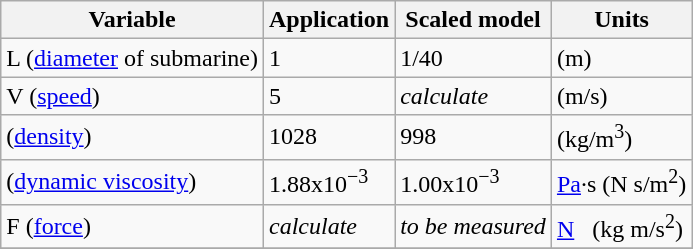<table class="wikitable">
<tr>
<th>Variable</th>
<th>Application</th>
<th>Scaled model</th>
<th>Units</th>
</tr>
<tr>
<td>L (<a href='#'>diameter</a> of submarine)</td>
<td>1</td>
<td>1/40</td>
<td>(m)</td>
</tr>
<tr>
<td>V (<a href='#'>speed</a>)</td>
<td>5</td>
<td><em>calculate</em></td>
<td>(m/s)</td>
</tr>
<tr>
<td> (<a href='#'>density</a>)</td>
<td>1028</td>
<td>998</td>
<td>(kg/m<sup>3</sup>)</td>
</tr>
<tr>
<td> (<a href='#'>dynamic viscosity</a>)</td>
<td>1.88x10<sup>−3</sup></td>
<td>1.00x10<sup>−3</sup></td>
<td><a href='#'>Pa</a>·s (N s/m<sup>2</sup>)</td>
</tr>
<tr>
<td>F (<a href='#'>force</a>)</td>
<td><em>calculate</em></td>
<td><em>to be measured</em></td>
<td><a href='#'>N</a>   (kg m/s<sup>2</sup>)</td>
</tr>
<tr>
</tr>
</table>
